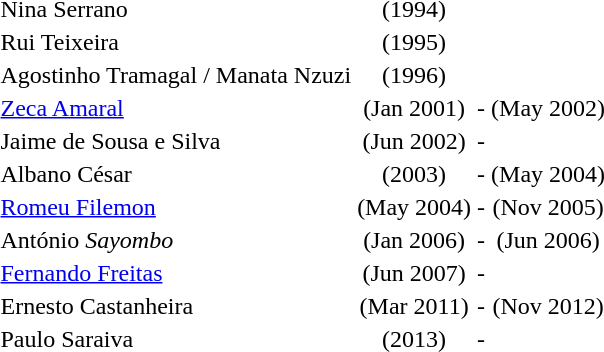<table border="0" style="text-align:center;">
<tr>
<td align=left> Nina Serrano</td>
<td>(1994)</td>
</tr>
<tr>
<td align=left> Rui Teixeira</td>
<td>(1995)</td>
</tr>
<tr>
<td align=left> Agostinho Tramagal / Manata Nzuzi</td>
<td>(1996)</td>
</tr>
<tr>
<td align=left> <a href='#'>Zeca Amaral</a></td>
<td>(Jan 2001)</td>
<td>-</td>
<td>(May 2002)</td>
</tr>
<tr>
<td align=left> Jaime de Sousa e Silva</td>
<td>(Jun 2002)</td>
<td>-</td>
<td></td>
</tr>
<tr>
<td align=left> Albano César</td>
<td>(2003)</td>
<td>-</td>
<td>(May 2004)</td>
</tr>
<tr>
<td align=left> <a href='#'>Romeu Filemon</a></td>
<td>(May 2004)</td>
<td>-</td>
<td>(Nov 2005)</td>
</tr>
<tr>
<td align=left> António <em>Sayombo</em> </td>
<td>(Jan 2006)</td>
<td>-</td>
<td>(Jun 2006)</td>
</tr>
<tr>
<td align=left> <a href='#'>Fernando Freitas</a></td>
<td>(Jun 2007)</td>
<td>-</td>
<td></td>
</tr>
<tr>
<td align=left> Ernesto Castanheira</td>
<td>(Mar 2011)</td>
<td>-</td>
<td>(Nov 2012)</td>
</tr>
<tr>
<td align=left> Paulo Saraiva</td>
<td>(2013)</td>
<td>-</td>
<td></td>
</tr>
</table>
